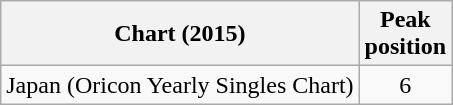<table class="wikitable sortable">
<tr>
<th>Chart (2015)</th>
<th>Peak<br>position</th>
</tr>
<tr>
<td>Japan (Oricon Yearly Singles Chart)</td>
<td align="center">6</td>
</tr>
</table>
